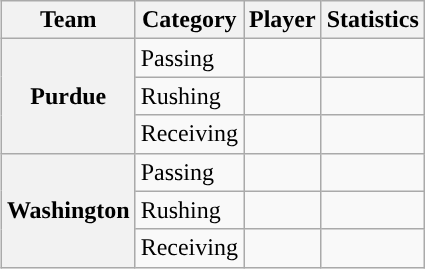<table class="wikitable" style="float:right">
<tr>
<th>Team</th>
<th>Category</th>
<th>Player</th>
<th>Statistics</th>
</tr>
<tr>
<th rowspan=3>Purdue</th>
<td>Passing</td>
<td></td>
<td></td>
</tr>
<tr>
<td>Rushing</td>
<td></td>
<td></td>
</tr>
<tr>
<td>Receiving</td>
<td></td>
<td></td>
</tr>
<tr>
<th rowspan=3>Washington</th>
<td>Passing</td>
<td></td>
<td></td>
</tr>
<tr>
<td>Rushing</td>
<td></td>
<td></td>
</tr>
<tr>
<td>Receiving</td>
<td></td>
<td></td>
</tr>
</table>
